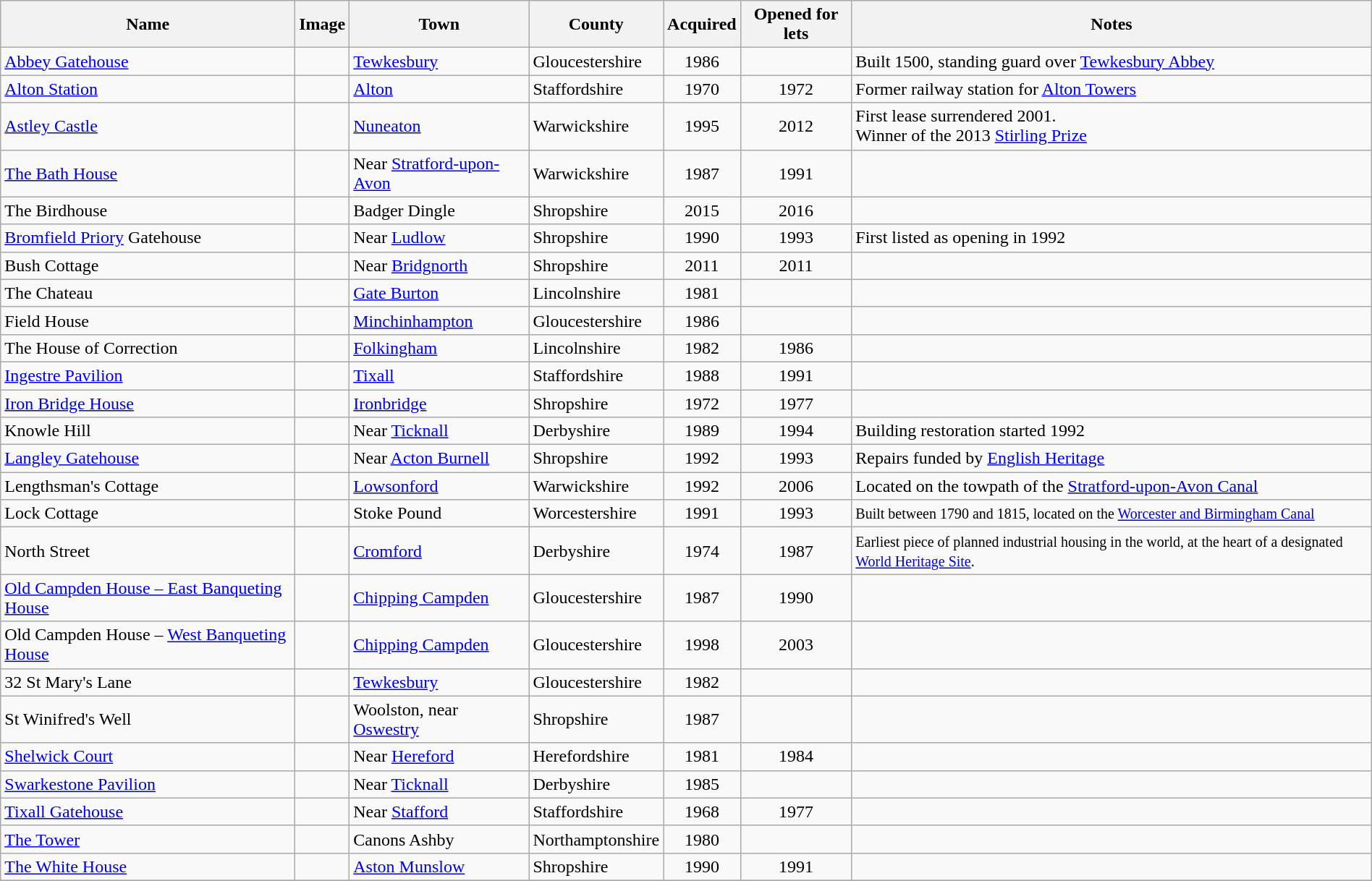<table class="wikitable sortable" style="margin:0.5em auto;">
<tr>
<th>Name</th>
<th class="unsortable">Image</th>
<th>Town</th>
<th>County</th>
<th>Acquired</th>
<th>Opened for lets</th>
<th class="unsortable">Notes</th>
</tr>
<tr>
<td align="left"><a href='#'>Abbey Gatehouse</a></td>
<td align="left"></td>
<td align="left"><a href='#'>Tewkesbury</a></td>
<td align="left">Gloucestershire</td>
<td align="center">1986</td>
<td align="center"></td>
<td align="left">Built 1500, standing guard over <a href='#'>Tewkesbury Abbey</a></td>
</tr>
<tr>
<td align="left"><a href='#'>Alton Station</a></td>
<td align="left"></td>
<td align="left"><a href='#'>Alton</a></td>
<td align="left">Staffordshire</td>
<td align="center">1970</td>
<td align="center">1972</td>
<td align="left">Former railway station for <a href='#'>Alton Towers</a></td>
</tr>
<tr>
<td align="left"><a href='#'>Astley Castle</a></td>
<td align="left"></td>
<td align="left"><a href='#'>Nuneaton</a></td>
<td align="left">Warwickshire</td>
<td align="center">1995</td>
<td align="center">2012</td>
<td align="left">First lease surrendered 2001.<br>Winner of the 2013 <a href='#'>Stirling Prize</a></td>
</tr>
<tr>
<td align="left"><a href='#'>The Bath House</a></td>
<td align="left"></td>
<td align="left">Near <a href='#'>Stratford-upon-Avon</a></td>
<td align="left">Warwickshire</td>
<td align="center">1987</td>
<td align="center">1991</td>
<td align="left"></td>
</tr>
<tr>
<td align="left">The Birdhouse</td>
<td align="left"></td>
<td align="left">Badger Dingle</td>
<td align="left">Shropshire</td>
<td align="center">2015</td>
<td align="center">2016</td>
<td align="left"></td>
</tr>
<tr>
<td align="left"><a href='#'>Bromfield Priory</a> Gatehouse</td>
<td align="left"></td>
<td align="left">Near <a href='#'>Ludlow</a></td>
<td align="left">Shropshire</td>
<td align="center">1990</td>
<td align="center">1993</td>
<td align="left">First listed as opening in 1992</td>
</tr>
<tr>
<td align="left">Bush Cottage</td>
<td align="left"></td>
<td align="left">Near <a href='#'>Bridgnorth</a></td>
<td align="left">Shropshire</td>
<td align="center">2011</td>
<td align="center">2011</td>
<td align="left"></td>
</tr>
<tr>
<td align="left">The Chateau</td>
<td align="left"></td>
<td align="left"><a href='#'>Gate Burton</a></td>
<td align="left">Lincolnshire</td>
<td align="center">1981</td>
<td align="center"></td>
<td align="left"></td>
</tr>
<tr>
<td align="left">Field House</td>
<td align="left"></td>
<td align="left"><a href='#'>Minchinhampton</a></td>
<td align="left">Gloucestershire</td>
<td align="center">1986</td>
<td align="center"></td>
<td align="left"></td>
</tr>
<tr>
<td align="left">The House of Correction</td>
<td align="left"></td>
<td align="left"><a href='#'>Folkingham</a></td>
<td align="left">Lincolnshire</td>
<td align="center">1982</td>
<td align="center">1986</td>
<td align="left"></td>
</tr>
<tr>
<td align="left"><a href='#'>Ingestre Pavilion</a></td>
<td align="left"></td>
<td align="left"><a href='#'>Tixall</a></td>
<td align="left">Staffordshire</td>
<td align="center">1988</td>
<td align="center">1991</td>
<td align="left"></td>
</tr>
<tr>
<td align="left"><a href='#'>Iron Bridge House</a></td>
<td align="left"></td>
<td align="left"><a href='#'>Ironbridge</a></td>
<td align="left">Shropshire</td>
<td align="center">1972</td>
<td align="center">1977</td>
<td align="left"></td>
</tr>
<tr>
<td align="left">Knowle Hill</td>
<td align="left"></td>
<td align="left">Near <a href='#'>Ticknall</a></td>
<td align="left">Derbyshire</td>
<td align="center">1989</td>
<td align="center">1994</td>
<td align="left">Building restoration started 1992</td>
</tr>
<tr>
<td align="left"><a href='#'>Langley Gatehouse</a></td>
<td align="left"></td>
<td align="left">Near <a href='#'>Acton Burnell</a></td>
<td align="left">Shropshire</td>
<td align="center">1992</td>
<td align="center">1993</td>
<td align="left">Repairs funded by <a href='#'>English Heritage</a></td>
</tr>
<tr>
<td align="left">Lengthsman's Cottage</td>
<td align="left"></td>
<td align="left"><a href='#'>Lowsonford</a></td>
<td align="left">Warwickshire</td>
<td align="center">1992</td>
<td align="center">2006</td>
<td align="left">Located on the towpath of the <a href='#'>Stratford-upon-Avon Canal</a></td>
</tr>
<tr>
<td align="left">Lock Cottage</td>
<td align="left"></td>
<td align="left">Stoke Pound</td>
<td align="left">Worcestershire</td>
<td align="center">1991</td>
<td align="center">1993</td>
<td align="left"><small>Built between 1790 and 1815, located on the <a href='#'>Worcester and Birmingham Canal</a></small></td>
</tr>
<tr>
<td align="left">North Street</td>
<td align="left"></td>
<td align="left"><a href='#'>Cromford</a></td>
<td align="left">Derbyshire</td>
<td align="center">1974</td>
<td align="center">1987</td>
<td align="left"><small>Earliest piece of planned industrial housing in the world, at the heart of a designated <a href='#'>World Heritage Site</a>.</small></td>
</tr>
<tr>
<td align="left"><a href='#'>Old Campden House – East Banqueting House</a></td>
<td align="left"></td>
<td align="left"><a href='#'>Chipping Campden</a></td>
<td align="left">Gloucestershire</td>
<td align="center">1987</td>
<td align="center">1990</td>
<td align="left"></td>
</tr>
<tr>
<td align="left">Old Campden House – <a href='#'>West Banqueting House</a></td>
<td align="left"></td>
<td align="left"><a href='#'>Chipping Campden</a></td>
<td align="left">Gloucestershire</td>
<td align="center">1998</td>
<td align="center">2003</td>
<td align="left"></td>
</tr>
<tr>
<td align="left">32 St Mary's Lane</td>
<td align="left"></td>
<td align="left"><a href='#'>Tewkesbury</a></td>
<td align="left">Gloucestershire</td>
<td align="center">1982</td>
<td align="center"></td>
<td align="left"></td>
</tr>
<tr>
<td align=left>St Winifred's Well</td>
<td align=left></td>
<td align=left>Woolston, near <a href='#'>Oswestry</a></td>
<td align=left>Shropshire</td>
<td align=center>1987</td>
<td align=center></td>
<td align=left></td>
</tr>
<tr>
<td align=left><a href='#'>Shelwick Court</a></td>
<td align=left></td>
<td align=left>Near <a href='#'>Hereford</a></td>
<td align=left>Herefordshire</td>
<td align=center>1981</td>
<td align=center>1984</td>
<td align=left></td>
</tr>
<tr>
<td align="left"><a href='#'>Swarkestone Pavilion</a></td>
<td align="left"></td>
<td align="left">Near <a href='#'>Ticknall</a></td>
<td align="left">Derbyshire</td>
<td align="center">1985</td>
<td align="center"></td>
<td align="left"></td>
</tr>
<tr>
<td align="left"><a href='#'>Tixall Gatehouse</a></td>
<td align="left"></td>
<td align="left">Near <a href='#'>Stafford</a></td>
<td align="left">Staffordshire</td>
<td align="center">1968</td>
<td align="center">1977</td>
<td align="left"></td>
</tr>
<tr>
<td align="left"><a href='#'>The Tower</a></td>
<td align="left"></td>
<td align="left">Canons Ashby</td>
<td align="left">Northamptonshire</td>
<td align="center">1980</td>
<td align="center"></td>
<td align="left"></td>
</tr>
<tr>
<td align=left><a href='#'>The White House</a></td>
<td align=left></td>
<td align=left><a href='#'>Aston Munslow</a></td>
<td align=left>Shropshire</td>
<td align=center>1990</td>
<td align=center>1991</td>
<td align=left></td>
</tr>
<tr>
</tr>
</table>
